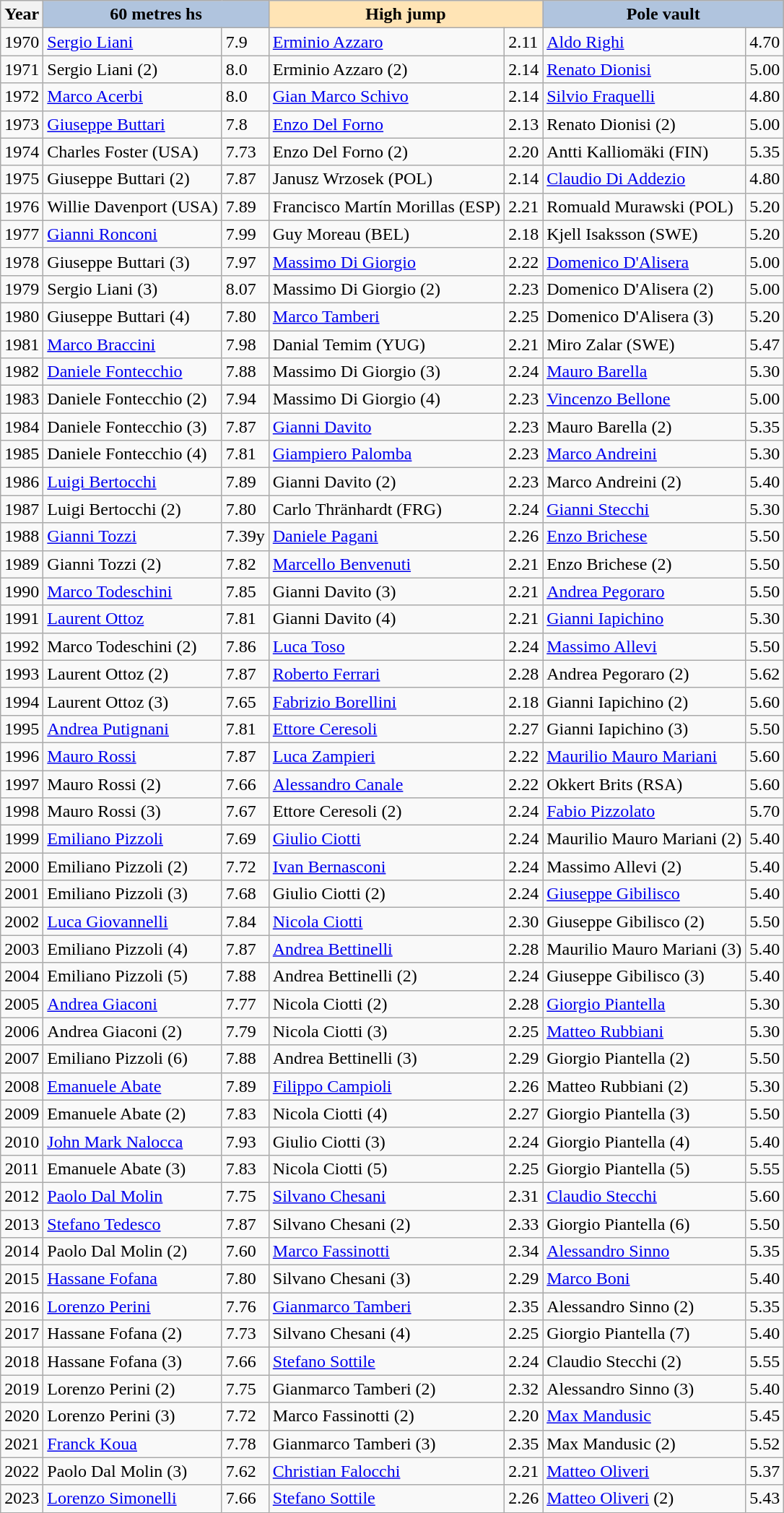<table class="wikitable">
<tr>
<th>Year</th>
<th colspan=2 style="background:lightsteelblue;">60 metres hs</th>
<th colspan=2 style="background:moccasin;">High jump</th>
<th colspan=2 style="background:lightsteelblue;">Pole vault</th>
</tr>
<tr>
<td align=center>1970</td>
<td><a href='#'>Sergio Liani</a></td>
<td>7.9</td>
<td><a href='#'>Erminio Azzaro</a></td>
<td>2.11</td>
<td><a href='#'>Aldo Righi</a></td>
<td>4.70</td>
</tr>
<tr>
<td align=center>1971</td>
<td>Sergio Liani (2)</td>
<td>8.0</td>
<td>Erminio Azzaro (2)</td>
<td>2.14</td>
<td><a href='#'>Renato Dionisi</a></td>
<td>5.00</td>
</tr>
<tr>
<td align=center>1972</td>
<td><a href='#'>Marco Acerbi</a></td>
<td>8.0</td>
<td><a href='#'>Gian Marco Schivo</a></td>
<td>2.14</td>
<td><a href='#'>Silvio Fraquelli</a></td>
<td>4.80</td>
</tr>
<tr>
<td align=center>1973</td>
<td><a href='#'>Giuseppe Buttari</a></td>
<td>7.8</td>
<td><a href='#'>Enzo Del Forno</a></td>
<td>2.13</td>
<td>Renato Dionisi (2)</td>
<td>5.00</td>
</tr>
<tr>
<td align=center>1974</td>
<td>Charles Foster (USA)</td>
<td>7.73</td>
<td>Enzo Del Forno (2)</td>
<td>2.20</td>
<td>Antti Kalliomäki (FIN)</td>
<td>5.35</td>
</tr>
<tr>
<td align=center>1975</td>
<td>Giuseppe Buttari (2)</td>
<td>7.87</td>
<td>Janusz Wrzosek (POL)</td>
<td>2.14</td>
<td><a href='#'>Claudio Di Addezio</a></td>
<td>4.80</td>
</tr>
<tr>
<td align=center>1976</td>
<td>Willie Davenport (USA)</td>
<td>7.89</td>
<td>Francisco Martín Morillas (ESP)</td>
<td>2.21</td>
<td>Romuald Murawski (POL)</td>
<td>5.20</td>
</tr>
<tr>
<td align=center>1977</td>
<td><a href='#'>Gianni Ronconi</a></td>
<td>7.99</td>
<td>Guy Moreau (BEL)</td>
<td>2.18</td>
<td>Kjell Isaksson (SWE)</td>
<td>5.20</td>
</tr>
<tr>
<td align=center>1978</td>
<td>Giuseppe Buttari (3)</td>
<td>7.97</td>
<td><a href='#'>Massimo Di Giorgio</a></td>
<td>2.22</td>
<td><a href='#'>Domenico D'Alisera</a></td>
<td>5.00</td>
</tr>
<tr>
<td align=center>1979</td>
<td>Sergio Liani (3)</td>
<td>8.07</td>
<td>Massimo Di Giorgio (2)</td>
<td>2.23</td>
<td>Domenico D'Alisera (2)</td>
<td>5.00</td>
</tr>
<tr>
<td align=center>1980</td>
<td>Giuseppe Buttari (4)</td>
<td>7.80</td>
<td><a href='#'>Marco Tamberi</a></td>
<td>2.25</td>
<td>Domenico D'Alisera (3)</td>
<td>5.20</td>
</tr>
<tr>
<td align=center>1981</td>
<td><a href='#'>Marco Braccini</a></td>
<td>7.98</td>
<td>Danial Temim (YUG)</td>
<td>2.21</td>
<td>Miro Zalar (SWE)</td>
<td>5.47</td>
</tr>
<tr>
<td align=center>1982</td>
<td><a href='#'>Daniele Fontecchio</a></td>
<td>7.88</td>
<td>Massimo Di Giorgio (3)</td>
<td>2.24</td>
<td><a href='#'>Mauro Barella</a></td>
<td>5.30</td>
</tr>
<tr>
<td align=center>1983</td>
<td>Daniele Fontecchio (2)</td>
<td>7.94</td>
<td>Massimo Di Giorgio (4)</td>
<td>2.23</td>
<td><a href='#'>Vincenzo Bellone</a></td>
<td>5.00</td>
</tr>
<tr>
<td align=center>1984</td>
<td>Daniele Fontecchio (3)</td>
<td>7.87</td>
<td><a href='#'>Gianni Davito</a></td>
<td>2.23</td>
<td>Mauro Barella (2)</td>
<td>5.35</td>
</tr>
<tr>
<td align=center>1985</td>
<td>Daniele Fontecchio (4)</td>
<td>7.81</td>
<td><a href='#'>Giampiero Palomba</a></td>
<td>2.23</td>
<td><a href='#'>Marco Andreini</a></td>
<td>5.30</td>
</tr>
<tr>
<td align=center>1986</td>
<td><a href='#'>Luigi Bertocchi</a></td>
<td>7.89</td>
<td>Gianni Davito (2)</td>
<td>2.23</td>
<td>Marco Andreini (2)</td>
<td>5.40</td>
</tr>
<tr>
<td align=center>1987</td>
<td>Luigi Bertocchi (2)</td>
<td>7.80</td>
<td>Carlo Thränhardt (FRG)</td>
<td>2.24</td>
<td><a href='#'>Gianni Stecchi</a></td>
<td>5.30</td>
</tr>
<tr>
<td align=center>1988</td>
<td><a href='#'>Gianni Tozzi</a></td>
<td>7.39y</td>
<td><a href='#'>Daniele Pagani</a></td>
<td>2.26</td>
<td><a href='#'>Enzo Brichese</a></td>
<td>5.50</td>
</tr>
<tr>
<td align=center>1989</td>
<td>Gianni Tozzi (2)</td>
<td>7.82</td>
<td><a href='#'>Marcello Benvenuti</a></td>
<td>2.21</td>
<td>Enzo Brichese (2)</td>
<td>5.50</td>
</tr>
<tr>
<td align=center>1990</td>
<td><a href='#'>Marco Todeschini</a></td>
<td>7.85</td>
<td>Gianni Davito (3)</td>
<td>2.21</td>
<td><a href='#'>Andrea Pegoraro</a></td>
<td>5.50</td>
</tr>
<tr>
<td align=center>1991</td>
<td><a href='#'>Laurent Ottoz</a></td>
<td>7.81</td>
<td>Gianni Davito (4)</td>
<td>2.21</td>
<td><a href='#'>Gianni Iapichino</a></td>
<td>5.30</td>
</tr>
<tr>
<td align=center>1992</td>
<td>Marco Todeschini (2)</td>
<td>7.86</td>
<td><a href='#'>Luca Toso</a></td>
<td>2.24</td>
<td><a href='#'>Massimo Allevi</a></td>
<td>5.50</td>
</tr>
<tr>
<td align=center>1993</td>
<td>Laurent Ottoz (2)</td>
<td>7.87</td>
<td><a href='#'>Roberto Ferrari</a></td>
<td>2.28</td>
<td>Andrea Pegoraro (2)</td>
<td>5.62</td>
</tr>
<tr>
<td align=center>1994</td>
<td>Laurent Ottoz (3)</td>
<td>7.65</td>
<td><a href='#'>Fabrizio Borellini</a></td>
<td>2.18</td>
<td>Gianni Iapichino (2)</td>
<td>5.60</td>
</tr>
<tr>
<td align=center>1995</td>
<td><a href='#'>Andrea Putignani</a></td>
<td>7.81</td>
<td><a href='#'>Ettore Ceresoli</a></td>
<td>2.27</td>
<td>Gianni Iapichino (3)</td>
<td>5.50</td>
</tr>
<tr>
<td align=center>1996</td>
<td><a href='#'>Mauro Rossi</a></td>
<td>7.87</td>
<td><a href='#'>Luca Zampieri</a></td>
<td>2.22</td>
<td><a href='#'>Maurilio Mauro Mariani</a></td>
<td>5.60</td>
</tr>
<tr>
<td align=center>1997</td>
<td>Mauro Rossi (2)</td>
<td>7.66</td>
<td><a href='#'>Alessandro Canale</a></td>
<td>2.22</td>
<td>Okkert Brits (RSA)</td>
<td>5.60</td>
</tr>
<tr>
<td align=center>1998</td>
<td>Mauro Rossi (3)</td>
<td>7.67</td>
<td>Ettore Ceresoli (2)</td>
<td>2.24</td>
<td><a href='#'>Fabio Pizzolato</a></td>
<td>5.70</td>
</tr>
<tr>
<td align=center>1999</td>
<td><a href='#'>Emiliano Pizzoli</a></td>
<td>7.69</td>
<td><a href='#'>Giulio Ciotti</a></td>
<td>2.24</td>
<td>Maurilio Mauro Mariani (2)</td>
<td>5.40</td>
</tr>
<tr>
<td align=center>2000</td>
<td>Emiliano Pizzoli (2)</td>
<td>7.72</td>
<td><a href='#'>Ivan Bernasconi</a></td>
<td>2.24</td>
<td>Massimo Allevi (2)</td>
<td>5.40</td>
</tr>
<tr>
<td align=center>2001</td>
<td>Emiliano Pizzoli (3)</td>
<td>7.68</td>
<td>Giulio Ciotti (2)</td>
<td>2.24</td>
<td><a href='#'>Giuseppe Gibilisco</a></td>
<td>5.40</td>
</tr>
<tr>
<td align=center>2002</td>
<td><a href='#'>Luca Giovannelli</a></td>
<td>7.84</td>
<td><a href='#'>Nicola Ciotti</a></td>
<td>2.30</td>
<td>Giuseppe Gibilisco (2)</td>
<td>5.50</td>
</tr>
<tr>
<td align=center>2003</td>
<td>Emiliano Pizzoli (4)</td>
<td>7.87</td>
<td><a href='#'>Andrea Bettinelli</a></td>
<td>2.28</td>
<td>Maurilio Mauro Mariani (3)</td>
<td>5.40</td>
</tr>
<tr>
<td align=center>2004</td>
<td>Emiliano Pizzoli (5)</td>
<td>7.88</td>
<td>Andrea Bettinelli (2)</td>
<td>2.24</td>
<td>Giuseppe Gibilisco (3)</td>
<td>5.40</td>
</tr>
<tr>
<td align=center>2005</td>
<td><a href='#'>Andrea Giaconi</a></td>
<td>7.77</td>
<td>Nicola Ciotti (2)</td>
<td>2.28</td>
<td><a href='#'>Giorgio Piantella</a></td>
<td>5.30</td>
</tr>
<tr>
<td align=center>2006</td>
<td>Andrea Giaconi (2)</td>
<td>7.79</td>
<td>Nicola Ciotti (3)</td>
<td>2.25</td>
<td><a href='#'>Matteo Rubbiani</a></td>
<td>5.30</td>
</tr>
<tr>
<td align=center>2007</td>
<td>Emiliano Pizzoli (6)</td>
<td>7.88</td>
<td>Andrea Bettinelli (3)</td>
<td>2.29</td>
<td>Giorgio Piantella (2)</td>
<td>5.50</td>
</tr>
<tr>
<td align=center>2008</td>
<td><a href='#'>Emanuele Abate</a></td>
<td>7.89</td>
<td><a href='#'>Filippo Campioli</a></td>
<td>2.26</td>
<td>Matteo Rubbiani (2)</td>
<td>5.30</td>
</tr>
<tr>
<td align=center>2009</td>
<td>Emanuele Abate (2)</td>
<td>7.83</td>
<td>Nicola Ciotti (4)</td>
<td>2.27</td>
<td>Giorgio Piantella (3)</td>
<td>5.50</td>
</tr>
<tr>
<td align=center>2010</td>
<td><a href='#'>John Mark Nalocca</a></td>
<td>7.93</td>
<td>Giulio Ciotti (3)</td>
<td>2.24</td>
<td>Giorgio Piantella (4)</td>
<td>5.40</td>
</tr>
<tr>
<td align=center>2011</td>
<td>Emanuele Abate (3)</td>
<td>7.83</td>
<td>Nicola Ciotti (5)</td>
<td>2.25</td>
<td>Giorgio Piantella (5)</td>
<td>5.55</td>
</tr>
<tr>
<td align=center>2012</td>
<td><a href='#'>Paolo Dal Molin</a></td>
<td>7.75</td>
<td><a href='#'>Silvano Chesani</a></td>
<td>2.31</td>
<td><a href='#'>Claudio Stecchi</a></td>
<td>5.60</td>
</tr>
<tr>
<td align=center>2013</td>
<td><a href='#'>Stefano Tedesco</a></td>
<td>7.87</td>
<td>Silvano Chesani (2)</td>
<td>2.33 </td>
<td>Giorgio Piantella (6)</td>
<td>5.50</td>
</tr>
<tr>
<td align=center>2014</td>
<td>Paolo Dal Molin (2)</td>
<td>7.60</td>
<td><a href='#'>Marco Fassinotti</a></td>
<td>2.34 </td>
<td><a href='#'>Alessandro Sinno</a></td>
<td>5.35</td>
</tr>
<tr>
<td align=center>2015</td>
<td><a href='#'>Hassane Fofana</a></td>
<td>7.80</td>
<td>Silvano Chesani (3)</td>
<td>2.29</td>
<td><a href='#'>Marco Boni</a></td>
<td>5.40</td>
</tr>
<tr>
<td align=center>2016</td>
<td><a href='#'>Lorenzo Perini</a></td>
<td>7.76</td>
<td><a href='#'>Gianmarco Tamberi</a></td>
<td>2.35</td>
<td>Alessandro Sinno (2)</td>
<td>5.35</td>
</tr>
<tr>
<td align=center>2017</td>
<td>Hassane Fofana (2)</td>
<td>7.73</td>
<td>Silvano Chesani (4)</td>
<td>2.25</td>
<td>Giorgio Piantella (7)</td>
<td>5.40</td>
</tr>
<tr>
<td align=center>2018</td>
<td>Hassane Fofana (3)</td>
<td>7.66</td>
<td><a href='#'>Stefano Sottile</a></td>
<td>2.24</td>
<td>Claudio Stecchi (2)</td>
<td>5.55</td>
</tr>
<tr>
<td align=center>2019</td>
<td>Lorenzo Perini (2)</td>
<td>7.75</td>
<td>Gianmarco Tamberi (2)</td>
<td>2.32</td>
<td>Alessandro Sinno (3)</td>
<td>5.40</td>
</tr>
<tr>
<td align=center>2020</td>
<td>Lorenzo Perini (3)</td>
<td>7.72</td>
<td>Marco Fassinotti (2)</td>
<td>2.20</td>
<td><a href='#'>Max Mandusic</a></td>
<td>5.45</td>
</tr>
<tr>
<td align=center>2021</td>
<td><a href='#'>Franck Koua</a></td>
<td>7.78</td>
<td>Gianmarco Tamberi (3)</td>
<td>2.35</td>
<td>Max Mandusic (2)</td>
<td>5.52</td>
</tr>
<tr>
<td align=center>2022</td>
<td>Paolo Dal Molin (3)</td>
<td>7.62</td>
<td><a href='#'>Christian Falocchi</a></td>
<td>2.21</td>
<td><a href='#'>Matteo Oliveri</a></td>
<td>5.37</td>
</tr>
<tr>
<td align=center>2023</td>
<td><a href='#'>Lorenzo Simonelli</a></td>
<td>7.66</td>
<td><a href='#'>Stefano Sottile</a></td>
<td>2.26</td>
<td><a href='#'>Matteo Oliveri</a> (2)</td>
<td>5.43</td>
</tr>
</table>
